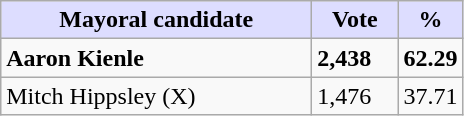<table class="wikitable">
<tr>
<th style="background:#ddf; width:200px;">Mayoral candidate</th>
<th style="background:#ddf; width:50px;">Vote</th>
<th style="background:#ddf; width:30px;">%</th>
</tr>
<tr>
<td><strong>Aaron Kienle</strong></td>
<td><strong>2,438</strong></td>
<td><strong>62.29</strong></td>
</tr>
<tr>
<td>Mitch Hippsley (X)</td>
<td>1,476</td>
<td>37.71</td>
</tr>
</table>
